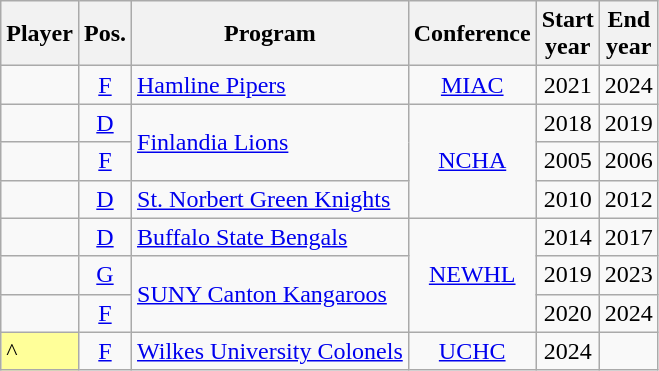<table class="wikitable sortable" style="text-align:center;">
<tr>
<th>Player</th>
<th>Pos.</th>
<th>Program</th>
<th>Conference</th>
<th>Start<br>year</th>
<th>End<br>year</th>
</tr>
<tr>
<td align="left"></td>
<td><a href='#'>F</a></td>
<td align="left"><a href='#'>Hamline Pipers</a></td>
<td><a href='#'>MIAC</a></td>
<td>2021</td>
<td>2024</td>
</tr>
<tr>
<td align="left"></td>
<td><a href='#'>D</a></td>
<td rowspan="2" align="left"><a href='#'>Finlandia Lions</a></td>
<td rowspan="3"><a href='#'>NCHA</a></td>
<td>2018</td>
<td>2019</td>
</tr>
<tr>
<td align="left"></td>
<td><a href='#'>F</a></td>
<td>2005</td>
<td>2006</td>
</tr>
<tr>
<td align="left"></td>
<td><a href='#'>D</a></td>
<td align="left"><a href='#'>St. Norbert Green Knights</a></td>
<td>2010</td>
<td>2012</td>
</tr>
<tr>
<td align="left"></td>
<td><a href='#'>D</a></td>
<td align="left"><a href='#'>Buffalo State Bengals</a></td>
<td rowspan="3"><a href='#'>NEWHL</a></td>
<td>2014</td>
<td>2017</td>
</tr>
<tr>
<td align="left"></td>
<td><a href='#'>G</a></td>
<td rowspan="2" align="left"><a href='#'>SUNY Canton Kangaroos</a></td>
<td>2019</td>
<td>2023</td>
</tr>
<tr>
<td align="left"></td>
<td><a href='#'>F</a></td>
<td>2020</td>
<td>2024</td>
</tr>
<tr>
<td align="left" bgcolor="#FFFF99">^</td>
<td><a href='#'>F</a></td>
<td align="left"><a href='#'>Wilkes University Colonels</a></td>
<td><a href='#'>UCHC</a></td>
<td>2024</td>
<td></td>
</tr>
</table>
